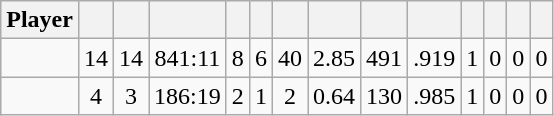<table class="wikitable sortable" style="text-align:center;">
<tr>
<th>Player</th>
<th></th>
<th></th>
<th></th>
<th></th>
<th></th>
<th></th>
<th></th>
<th></th>
<th></th>
<th></th>
<th></th>
<th></th>
<th></th>
</tr>
<tr>
<td></td>
<td>14</td>
<td>14</td>
<td>841:11</td>
<td>8</td>
<td>6</td>
<td>40</td>
<td>2.85</td>
<td>491</td>
<td>.919</td>
<td>1</td>
<td>0</td>
<td>0</td>
<td>0</td>
</tr>
<tr>
<td></td>
<td>4</td>
<td>3</td>
<td>186:19</td>
<td>2</td>
<td>1</td>
<td>2</td>
<td>0.64</td>
<td>130</td>
<td>.985</td>
<td>1</td>
<td>0</td>
<td>0</td>
<td>0</td>
</tr>
</table>
